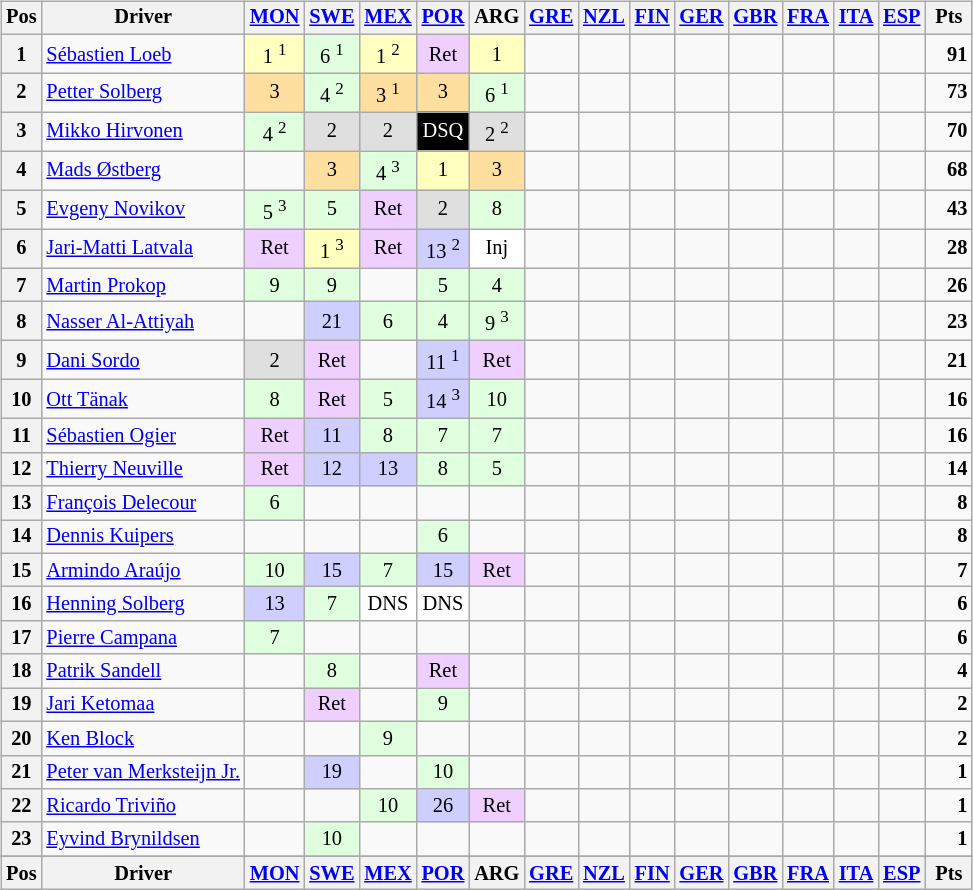<table>
<tr>
<td><br><table class="wikitable" style="font-size: 85%; text-align: center;">
<tr valign="top">
<th valign="middle">Pos</th>
<th valign="middle">Driver</th>
<th><a href='#'>MON</a><br></th>
<th><a href='#'>SWE</a><br></th>
<th><a href='#'>MEX</a><br></th>
<th><a href='#'>POR</a><br></th>
<th>ARG<br></th>
<th><a href='#'>GRE</a><br></th>
<th><a href='#'>NZL</a><br></th>
<th><a href='#'>FIN</a><br></th>
<th><a href='#'>GER</a><br></th>
<th><a href='#'>GBR</a><br></th>
<th><a href='#'>FRA</a><br></th>
<th><a href='#'>ITA</a><br></th>
<th><a href='#'>ESP</a><br></th>
<th valign="middle"> Pts </th>
</tr>
<tr>
<th>1</th>
<td align=left> <a href='#'>Sébastien Loeb</a></td>
<td style="background:#ffffbf;">1 <sup>1</sup></td>
<td style="background:#dfffdf;">6 <sup>1</sup></td>
<td style="background:#ffffbf;">1 <sup>2</sup></td>
<td style="background:#efcfff;">Ret</td>
<td style="background:#ffffbf;">1</td>
<td></td>
<td></td>
<td></td>
<td></td>
<td></td>
<td></td>
<td></td>
<td></td>
<td align=right><strong>91</strong></td>
</tr>
<tr>
<th>2</th>
<td align=left> <a href='#'>Petter Solberg</a></td>
<td style="background:#ffdf9f;">3</td>
<td style="background:#dfffdf;">4 <sup>2</sup></td>
<td style="background:#ffdf9f;">3 <sup>1</sup></td>
<td style="background:#ffdf9f;">3</td>
<td style="background:#dfffdf;">6 <sup>1</sup></td>
<td></td>
<td></td>
<td></td>
<td></td>
<td></td>
<td></td>
<td></td>
<td></td>
<td align=right><strong>73</strong></td>
</tr>
<tr>
<th>3</th>
<td align=left> <a href='#'>Mikko Hirvonen</a></td>
<td style="background:#dfffdf;">4 <sup>2</sup></td>
<td style="background:#dfdfdf;">2</td>
<td style="background:#dfdfdf;">2</td>
<td style="background:#000000; color:white">DSQ</td>
<td style="background:#dfdfdf;">2 <sup>2</sup></td>
<td></td>
<td></td>
<td></td>
<td></td>
<td></td>
<td></td>
<td></td>
<td></td>
<td align=right><strong>70</strong></td>
</tr>
<tr>
<th>4</th>
<td align=left> <a href='#'>Mads Østberg</a></td>
<td></td>
<td style="background:#ffdf9f;">3</td>
<td style="background:#dfffdf;">4 <sup>3</sup></td>
<td style="background:#ffffbf;">1</td>
<td style="background:#ffdf9f;">3</td>
<td></td>
<td></td>
<td></td>
<td></td>
<td></td>
<td></td>
<td></td>
<td></td>
<td align=right><strong>68</strong></td>
</tr>
<tr>
<th>5</th>
<td align=left> <a href='#'>Evgeny Novikov</a></td>
<td style="background:#dfffdf;">5 <sup>3</sup></td>
<td style="background:#dfffdf;">5</td>
<td style="background:#efcfff;">Ret</td>
<td style="background:#dfdfdf;">2</td>
<td style="background:#dfffdf;">8</td>
<td></td>
<td></td>
<td></td>
<td></td>
<td></td>
<td></td>
<td></td>
<td></td>
<td align=right><strong>43</strong></td>
</tr>
<tr>
<th>6</th>
<td align=left> <a href='#'>Jari-Matti Latvala</a></td>
<td style="background:#efcfff;">Ret</td>
<td style="background:#ffffbf;">1 <sup>3</sup></td>
<td style="background:#efcfff;">Ret</td>
<td style="background:#cfcfff;">13 <sup>2</sup></td>
<td style="background:#ffffff;">Inj</td>
<td></td>
<td></td>
<td></td>
<td></td>
<td></td>
<td></td>
<td></td>
<td></td>
<td align=right><strong>28</strong></td>
</tr>
<tr>
<th>7</th>
<td align=left> <a href='#'>Martin Prokop</a></td>
<td style="background:#dfffdf;">9</td>
<td style="background:#dfffdf;">9</td>
<td></td>
<td style="background:#dfffdf;">5</td>
<td style="background:#dfffdf;">4</td>
<td></td>
<td></td>
<td></td>
<td></td>
<td></td>
<td></td>
<td></td>
<td></td>
<td align=right><strong>26</strong></td>
</tr>
<tr>
<th>8</th>
<td align=left> <a href='#'>Nasser Al-Attiyah</a></td>
<td></td>
<td style="background:#cfcfff;">21</td>
<td style="background:#dfffdf;">6</td>
<td style="background:#dfffdf;">4</td>
<td style="background:#dfffdf;">9 <sup>3</sup></td>
<td></td>
<td></td>
<td></td>
<td></td>
<td></td>
<td></td>
<td></td>
<td></td>
<td align=right><strong>23</strong></td>
</tr>
<tr>
<th>9</th>
<td align=left> <a href='#'>Dani Sordo</a></td>
<td style="background:#dfdfdf;">2</td>
<td style="background:#efcfff;">Ret</td>
<td></td>
<td style="background:#cfcfff;">11 <sup>1</sup></td>
<td style="background:#efcfff;">Ret</td>
<td></td>
<td></td>
<td></td>
<td></td>
<td></td>
<td></td>
<td></td>
<td></td>
<td align=right><strong>21</strong></td>
</tr>
<tr>
<th>10</th>
<td align=left> <a href='#'>Ott Tänak</a></td>
<td style="background:#dfffdf;">8</td>
<td style="background:#efcfff;">Ret</td>
<td style="background:#dfffdf;">5</td>
<td style="background:#cfcfff;">14 <sup>3</sup></td>
<td style="background:#dfffdf;">10</td>
<td></td>
<td></td>
<td></td>
<td></td>
<td></td>
<td></td>
<td></td>
<td></td>
<td align=right><strong>16</strong></td>
</tr>
<tr>
<th>11</th>
<td align=left> <a href='#'>Sébastien Ogier</a></td>
<td style="background:#efcfff;">Ret</td>
<td style="background:#cfcfff;">11</td>
<td style="background:#dfffdf;">8</td>
<td style="background:#dfffdf;">7</td>
<td style="background:#dfffdf;">7</td>
<td></td>
<td></td>
<td></td>
<td></td>
<td></td>
<td></td>
<td></td>
<td></td>
<td align=right><strong>16</strong></td>
</tr>
<tr>
<th>12</th>
<td align=left> <a href='#'>Thierry Neuville</a></td>
<td style="background:#efcfff;">Ret</td>
<td style="background:#cfcfff;">12</td>
<td style="background:#cfcfff;">13</td>
<td style="background:#dfffdf;">8</td>
<td style="background:#dfffdf;">5</td>
<td></td>
<td></td>
<td></td>
<td></td>
<td></td>
<td></td>
<td></td>
<td></td>
<td align=right><strong>14</strong></td>
</tr>
<tr>
<th>13</th>
<td align=left> <a href='#'>François Delecour</a></td>
<td style="background:#dfffdf;">6</td>
<td></td>
<td></td>
<td></td>
<td></td>
<td></td>
<td></td>
<td></td>
<td></td>
<td></td>
<td></td>
<td></td>
<td></td>
<td align=right><strong>8</strong></td>
</tr>
<tr>
<th>14</th>
<td align=left> <a href='#'>Dennis Kuipers</a></td>
<td></td>
<td></td>
<td></td>
<td style="background:#dfffdf;">6</td>
<td></td>
<td></td>
<td></td>
<td></td>
<td></td>
<td></td>
<td></td>
<td></td>
<td></td>
<td align=right><strong>8</strong></td>
</tr>
<tr>
<th>15</th>
<td align=left> <a href='#'>Armindo Araújo</a></td>
<td style="background:#dfffdf;">10</td>
<td style="background:#cfcfff;">15</td>
<td style="background:#dfffdf;">7</td>
<td style="background:#cfcfff;">15</td>
<td style="background:#efcfff;">Ret</td>
<td></td>
<td></td>
<td></td>
<td></td>
<td></td>
<td></td>
<td></td>
<td></td>
<td align=right><strong>7</strong></td>
</tr>
<tr>
<th>16</th>
<td align=left> <a href='#'>Henning Solberg</a></td>
<td style="background:#cfcfff;">13</td>
<td style="background:#dfffdf;">7</td>
<td style="background:#ffffff;">DNS</td>
<td style="background:#ffffff;">DNS</td>
<td></td>
<td></td>
<td></td>
<td></td>
<td></td>
<td></td>
<td></td>
<td></td>
<td></td>
<td align=right><strong>6</strong></td>
</tr>
<tr>
<th>17</th>
<td align=left> <a href='#'>Pierre Campana</a></td>
<td style="background:#dfffdf;">7</td>
<td></td>
<td></td>
<td></td>
<td></td>
<td></td>
<td></td>
<td></td>
<td></td>
<td></td>
<td></td>
<td></td>
<td></td>
<td align=right><strong>6</strong></td>
</tr>
<tr>
<th>18</th>
<td align=left> <a href='#'>Patrik Sandell</a></td>
<td></td>
<td style="background:#dfffdf;">8</td>
<td></td>
<td style="background:#efcfff;">Ret</td>
<td></td>
<td></td>
<td></td>
<td></td>
<td></td>
<td></td>
<td></td>
<td></td>
<td></td>
<td align=right><strong>4</strong></td>
</tr>
<tr>
<th>19</th>
<td align=left> <a href='#'>Jari Ketomaa</a></td>
<td></td>
<td style="background:#efcfff;">Ret</td>
<td></td>
<td style="background:#dfffdf;">9</td>
<td></td>
<td></td>
<td></td>
<td></td>
<td></td>
<td></td>
<td></td>
<td></td>
<td></td>
<td align=right><strong>2</strong></td>
</tr>
<tr>
<th>20</th>
<td align=left> <a href='#'>Ken Block</a></td>
<td></td>
<td></td>
<td style="background:#dfffdf;">9</td>
<td></td>
<td></td>
<td></td>
<td></td>
<td></td>
<td></td>
<td></td>
<td></td>
<td></td>
<td></td>
<td align=right><strong>2</strong></td>
</tr>
<tr>
<th>21</th>
<td align=left> <a href='#'>Peter van Merksteijn Jr.</a></td>
<td></td>
<td style="background:#cfcfff;">19</td>
<td></td>
<td style="background:#dfffdf;">10</td>
<td></td>
<td></td>
<td></td>
<td></td>
<td></td>
<td></td>
<td></td>
<td></td>
<td></td>
<td align=right><strong>1</strong></td>
</tr>
<tr>
<th>22</th>
<td align=left> <a href='#'>Ricardo Triviño</a></td>
<td></td>
<td></td>
<td style="background:#dfffdf;">10</td>
<td style="background:#cfcfff;">26</td>
<td style="background:#efcfff;">Ret</td>
<td></td>
<td></td>
<td></td>
<td></td>
<td></td>
<td></td>
<td></td>
<td></td>
<td align=right><strong>1</strong></td>
</tr>
<tr>
<th>23</th>
<td align=left> <a href='#'>Eyvind Brynildsen</a></td>
<td></td>
<td style="background:#dfffdf;">10</td>
<td></td>
<td></td>
<td></td>
<td></td>
<td></td>
<td></td>
<td></td>
<td></td>
<td></td>
<td></td>
<td></td>
<td align=right><strong>1</strong></td>
</tr>
<tr>
</tr>
<tr valign="top">
<th valign="middle">Pos</th>
<th valign="middle">Driver</th>
<th><a href='#'>MON</a><br></th>
<th><a href='#'>SWE</a><br></th>
<th><a href='#'>MEX</a><br></th>
<th><a href='#'>POR</a><br></th>
<th>ARG<br></th>
<th><a href='#'>GRE</a><br></th>
<th><a href='#'>NZL</a><br></th>
<th><a href='#'>FIN</a><br></th>
<th><a href='#'>GER</a><br></th>
<th><a href='#'>GBR</a><br></th>
<th><a href='#'>FRA</a><br></th>
<th><a href='#'>ITA</a><br></th>
<th><a href='#'>ESP</a><br></th>
<th valign="middle">Pts</th>
</tr>
</table>
</td>
<td valign="top"><br></td>
</tr>
</table>
